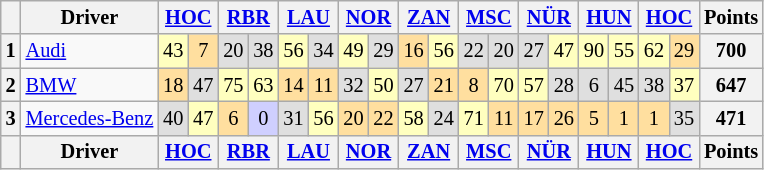<table class="wikitable" style="font-size:85%; text-align:center">
<tr style="background:#f9f9f9" valign="top">
<th valign="middle"></th>
<th valign="middle">Driver</th>
<th colspan=2><a href='#'>HOC</a><br></th>
<th colspan=2><a href='#'>RBR</a><br></th>
<th colspan=2><a href='#'>LAU</a><br></th>
<th colspan=2><a href='#'>NOR</a><br></th>
<th colspan=2><a href='#'>ZAN</a><br></th>
<th colspan=2><a href='#'>MSC</a><br></th>
<th colspan=2><a href='#'>NÜR</a><br></th>
<th colspan=2><a href='#'>HUN</a><br></th>
<th colspan=2><a href='#'>HOC</a><br></th>
<th valign="middle">Points</th>
</tr>
<tr>
<th>1</th>
<td align="left"><a href='#'>Audi</a></td>
<td style="background:#ffffbf;">43</td>
<td style="background:#ffdf9f;">7</td>
<td style="background:#dfdfdf;">20</td>
<td style="background:#dfdfdf;">38</td>
<td style="background:#ffffbf;">56</td>
<td style="background:#dfdfdf;">34</td>
<td style="background:#ffffbf;">49</td>
<td style="background:#dfdfdf;">29</td>
<td style="background:#ffdf9f;">16</td>
<td style="background:#ffffbf;">56</td>
<td style="background:#dfdfdf;">22</td>
<td style="background:#dfdfdf;">20</td>
<td style="background:#dfdfdf;">27</td>
<td style="background:#ffffbf;">47</td>
<td style="background:#ffffbf;">90</td>
<td style="background:#ffffbf;">55</td>
<td style="background:#ffffbf;">62</td>
<td style="background:#ffdf9f;">29</td>
<th>700</th>
</tr>
<tr>
<th>2</th>
<td align="left"><a href='#'>BMW</a></td>
<td style="background:#ffdf9f;">18</td>
<td style="background:#dfdfdf;">47</td>
<td style="background:#ffffbf;">75</td>
<td style="background:#ffffbf;">63</td>
<td style="background:#ffdf9f;">14</td>
<td style="background:#ffdf9f;">11</td>
<td style="background:#dfdfdf;">32</td>
<td style="background:#ffffbf;">50</td>
<td style="background:#dfdfdf;">27</td>
<td style="background:#ffdf9f;">21</td>
<td style="background:#ffdf9f;">8</td>
<td style="background:#ffffbf;">70</td>
<td style="background:#ffffbf;">57</td>
<td style="background:#dfdfdf;">28</td>
<td style="background:#dfdfdf;">6</td>
<td style="background:#dfdfdf;">45</td>
<td style="background:#dfdfdf;">38</td>
<td style="background:#ffffbf;">37</td>
<th>647</th>
</tr>
<tr>
<th>3</th>
<td align="left"><a href='#'>Mercedes-Benz</a></td>
<td style="background:#dfdfdf;">40</td>
<td style="background:#ffffbf;">47</td>
<td style="background:#ffdf9f;">6</td>
<td style="background:#cfcfff;">0</td>
<td style="background:#dfdfdf;">31</td>
<td style="background:#ffffbf;">56</td>
<td style="background:#ffdf9f;">20</td>
<td style="background:#ffdf9f;">22</td>
<td style="background:#ffffbf;">58</td>
<td style="background:#dfdfdf;">24</td>
<td style="background:#ffffbf;">71</td>
<td style="background:#ffdf9f;">11</td>
<td style="background:#ffdf9f;">17</td>
<td style="background:#ffdf9f;">26</td>
<td style="background:#ffdf9f;">5</td>
<td style="background:#ffdf9f;">1</td>
<td style="background:#ffdf9f;">1</td>
<td style="background:#dfdfdf;">35</td>
<th>471</th>
</tr>
<tr>
<th valign="middle"></th>
<th valign="middle">Driver</th>
<th colspan=2><a href='#'>HOC</a><br></th>
<th colspan=2><a href='#'>RBR</a><br></th>
<th colspan=2><a href='#'>LAU</a><br></th>
<th colspan=2><a href='#'>NOR</a><br></th>
<th colspan=2><a href='#'>ZAN</a><br></th>
<th colspan=2><a href='#'>MSC</a><br></th>
<th colspan=2><a href='#'>NÜR</a><br></th>
<th colspan=2><a href='#'>HUN</a><br></th>
<th colspan=2><a href='#'>HOC</a><br></th>
<th valign="middle">Points</th>
</tr>
</table>
